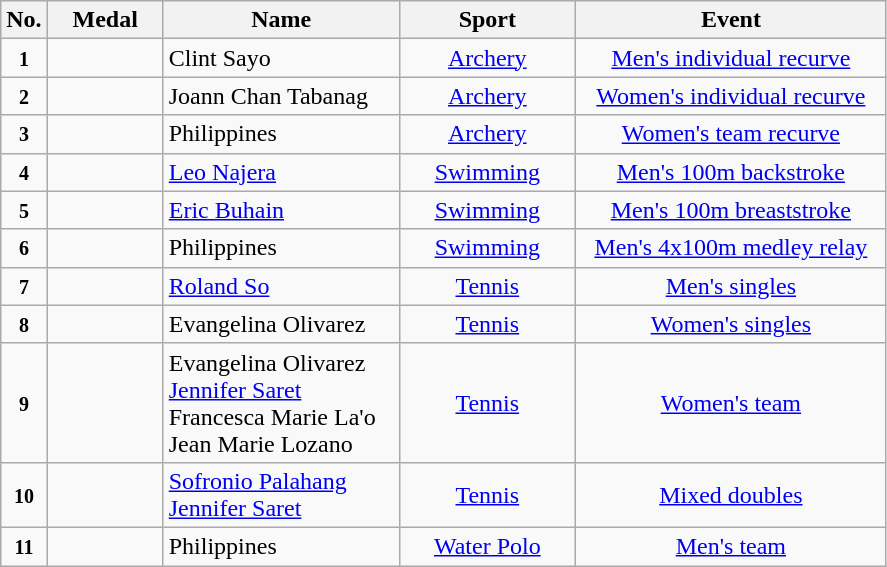<table class="wikitable" style="font-size:100%; text-align:center;">
<tr>
<th width="10">No.</th>
<th width="70">Medal</th>
<th width="150">Name</th>
<th width="110">Sport</th>
<th width="200">Event</th>
</tr>
<tr>
<td><small><strong>1</strong></small></td>
<td></td>
<td align=left>Clint Sayo</td>
<td> <a href='#'>Archery</a></td>
<td><a href='#'>Men's individual recurve</a></td>
</tr>
<tr>
<td><small><strong>2</strong></small></td>
<td></td>
<td align=left>Joann Chan Tabanag</td>
<td> <a href='#'>Archery</a></td>
<td><a href='#'>Women's individual recurve</a></td>
</tr>
<tr>
<td><small><strong>3</strong></small></td>
<td></td>
<td align=left>Philippines</td>
<td> <a href='#'>Archery</a></td>
<td><a href='#'>Women's team recurve</a></td>
</tr>
<tr>
<td><small><strong>4</strong></small></td>
<td></td>
<td align=left><a href='#'>Leo Najera</a></td>
<td> <a href='#'>Swimming</a></td>
<td><a href='#'>Men's 100m backstroke</a></td>
</tr>
<tr>
<td><small><strong>5</strong></small></td>
<td></td>
<td align=left><a href='#'>Eric Buhain</a></td>
<td> <a href='#'>Swimming</a></td>
<td><a href='#'>Men's 100m breaststroke</a></td>
</tr>
<tr>
<td><small><strong>6</strong></small></td>
<td></td>
<td align=left>Philippines</td>
<td> <a href='#'>Swimming</a></td>
<td><a href='#'>Men's 4x100m medley relay</a></td>
</tr>
<tr>
<td><small><strong>7</strong></small></td>
<td></td>
<td align=left><a href='#'>Roland So</a></td>
<td> <a href='#'>Tennis</a></td>
<td><a href='#'>Men's singles</a></td>
</tr>
<tr>
<td><small><strong>8</strong></small></td>
<td></td>
<td align=left>Evangelina Olivarez</td>
<td> <a href='#'>Tennis</a></td>
<td><a href='#'>Women's singles</a></td>
</tr>
<tr>
<td><small><strong>9</strong></small></td>
<td></td>
<td align=left>Evangelina Olivarez<br><a href='#'>Jennifer Saret</a><br>Francesca Marie La'o<br>Jean Marie Lozano</td>
<td> <a href='#'>Tennis</a></td>
<td><a href='#'>Women's team</a></td>
</tr>
<tr>
<td><small><strong>10</strong></small></td>
<td></td>
<td align=left><a href='#'>Sofronio Palahang</a><br><a href='#'>Jennifer Saret</a></td>
<td> <a href='#'>Tennis</a></td>
<td><a href='#'>Mixed doubles</a></td>
</tr>
<tr>
<td><small><strong>11</strong></small></td>
<td></td>
<td align=left>Philippines</td>
<td> <a href='#'>Water Polo</a></td>
<td><a href='#'>Men's team</a></td>
</tr>
</table>
